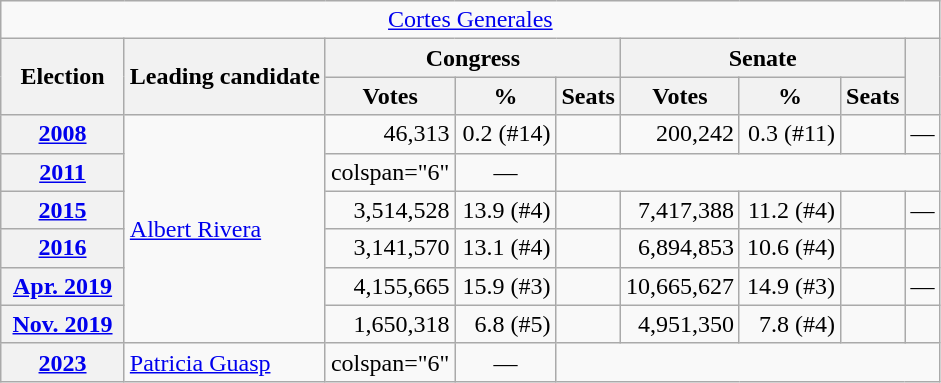<table class="wikitable" style="text-align:right;">
<tr>
<td colspan="9" align="center"><a href='#'>Cortes Generales</a></td>
</tr>
<tr>
<th rowspan="2" style="width:75px;">Election</th>
<th rowspan="2">Leading candidate</th>
<th colspan="3">Congress</th>
<th colspan="3">Senate</th>
<th rowspan="2"></th>
</tr>
<tr>
<th style="width:70px;">Votes</th>
<th style="width:60px;">%</th>
<th>Seats</th>
<th style="width:70px;">Votes</th>
<th style="width:60px;">%</th>
<th>Seats</th>
</tr>
<tr>
<th><a href='#'>2008</a></th>
<td rowspan="6" style="text-align:left;"><a href='#'>Albert Rivera</a></td>
<td>46,313</td>
<td>0.2 (#14)</td>
<td></td>
<td>200,242</td>
<td>0.3 (#11)</td>
<td></td>
<td style="text-align:center;">—</td>
</tr>
<tr>
<th><a href='#'>2011</a></th>
<td>colspan="6"</td>
<td style="text-align:center;">—</td>
</tr>
<tr>
<th><a href='#'>2015</a></th>
<td>3,514,528</td>
<td>13.9 (#4)</td>
<td></td>
<td>7,417,388</td>
<td>11.2 (#4)</td>
<td></td>
<td style="text-align:center;">—</td>
</tr>
<tr>
<th><a href='#'>2016</a></th>
<td>3,141,570</td>
<td>13.1 (#4)</td>
<td></td>
<td>6,894,853</td>
<td>10.6 (#4)</td>
<td></td>
<td></td>
</tr>
<tr>
<th><a href='#'>Apr. 2019</a></th>
<td>4,155,665</td>
<td>15.9 (#3)</td>
<td></td>
<td>10,665,627</td>
<td>14.9 (#3)</td>
<td></td>
<td style="text-align:center;">—</td>
</tr>
<tr>
<th><a href='#'>Nov. 2019</a></th>
<td>1,650,318</td>
<td>6.8 (#5)</td>
<td></td>
<td>4,951,350</td>
<td>7.8 (#4)</td>
<td></td>
<td></td>
</tr>
<tr>
<th><a href='#'>2023</a></th>
<td style="text-align:left;"><a href='#'>Patricia Guasp</a></td>
<td>colspan="6"</td>
<td style="text-align:center;">—</td>
</tr>
</table>
